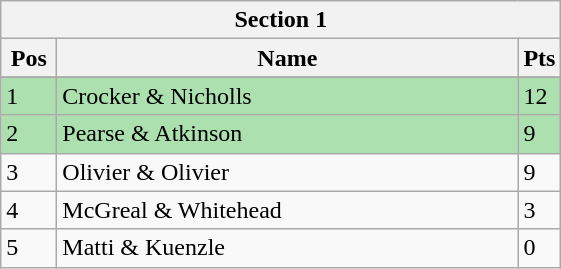<table class="wikitable">
<tr>
<th colspan="6">Section 1</th>
</tr>
<tr>
<th width=30>Pos</th>
<th width=300>Name</th>
<th width=20>Pts</th>
</tr>
<tr>
</tr>
<tr style="background:#ACE1AF;">
<td>1</td>
<td> Crocker & Nicholls</td>
<td>12</td>
</tr>
<tr style="background:#ACE1AF;">
<td>2</td>
<td> Pearse & Atkinson</td>
<td>9</td>
</tr>
<tr>
<td>3</td>
<td> Olivier & Olivier</td>
<td>9</td>
</tr>
<tr>
<td>4</td>
<td> McGreal & Whitehead</td>
<td>3</td>
</tr>
<tr>
<td>5</td>
<td> Matti & Kuenzle</td>
<td>0</td>
</tr>
</table>
